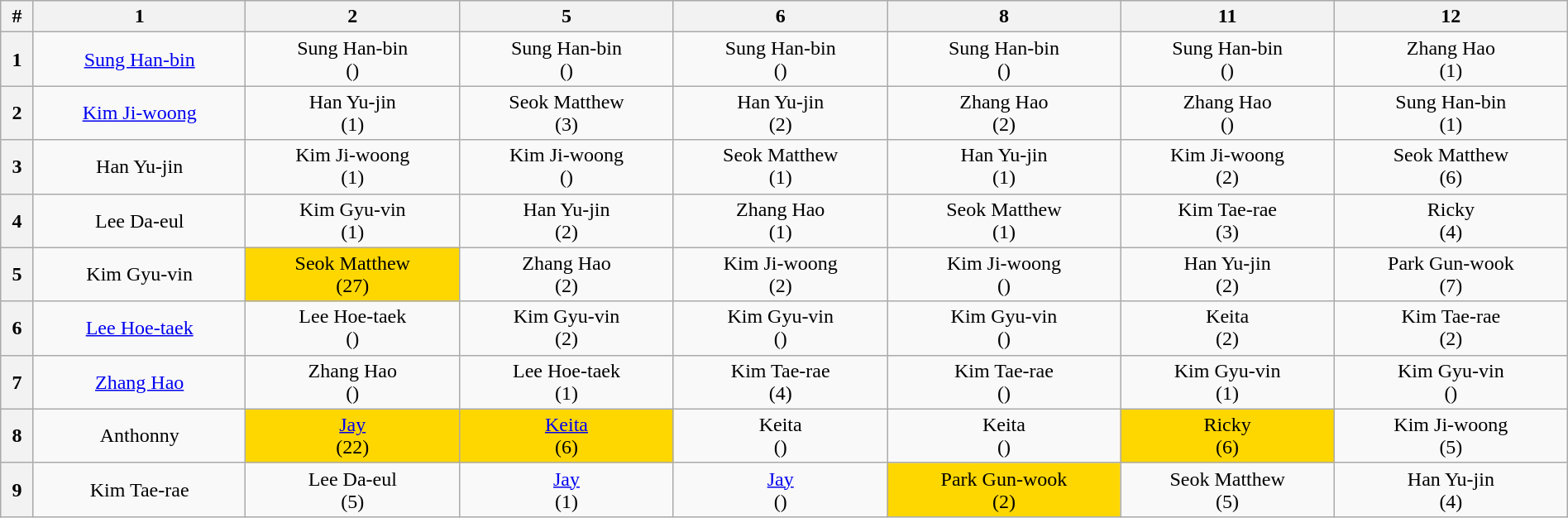<table class="wikitable mw-collapsible" style="width:100%; text-align:center">
<tr>
<th scope="col">#</th>
<th scope="col"> 1</th>
<th scope="col"> 2</th>
<th scope="col"> 5</th>
<th scope="col"> 6</th>
<th scope="col"> 8</th>
<th scope="col"> 11</th>
<th scope="col"> 12</th>
</tr>
<tr>
<th scope="row">1</th>
<td><a href='#'>Sung Han-bin</a></td>
<td>Sung Han-bin<br>()</td>
<td>Sung Han-bin<br>()</td>
<td>Sung Han-bin<br>()</td>
<td>Sung Han-bin<br>()</td>
<td>Sung Han-bin<br>()</td>
<td>Zhang Hao<br>(1)</td>
</tr>
<tr>
<th scope="row">2</th>
<td><a href='#'>Kim Ji-woong</a></td>
<td>Han Yu-jin<br>(1)</td>
<td>Seok Matthew<br>(3)</td>
<td>Han Yu-jin<br>(2)</td>
<td>Zhang Hao<br>(2)</td>
<td>Zhang Hao<br>()</td>
<td>Sung Han-bin<br>(1)</td>
</tr>
<tr>
<th scope="row">3</th>
<td>Han Yu-jin</td>
<td>Kim Ji-woong<br>(1)</td>
<td>Kim Ji-woong<br>()</td>
<td>Seok Matthew<br>(1)</td>
<td>Han Yu-jin<br>(1)</td>
<td>Kim Ji-woong<br>(2)</td>
<td>Seok Matthew<br>(6)</td>
</tr>
<tr>
<th scope="row">4</th>
<td>Lee Da-eul</td>
<td>Kim Gyu-vin<br>(1)</td>
<td>Han Yu-jin<br>(2)</td>
<td>Zhang Hao<br>(1)</td>
<td>Seok Matthew<br>(1)</td>
<td>Kim Tae-rae<br>(3)</td>
<td>Ricky<br>(4)</td>
</tr>
<tr>
<th scope="row">5</th>
<td>Kim Gyu-vin</td>
<td style="background:#FFD700;">Seok Matthew<br>(27)</td>
<td>Zhang Hao<br>(2)</td>
<td>Kim Ji-woong<br>(2)</td>
<td>Kim Ji-woong<br>()</td>
<td>Han Yu-jin<br>(2)</td>
<td>Park Gun-wook<br>(7)</td>
</tr>
<tr>
<th scope="row">6</th>
<td><a href='#'>Lee Hoe-taek</a></td>
<td>Lee Hoe-taek<br>()</td>
<td>Kim Gyu-vin<br>(2)</td>
<td>Kim Gyu-vin<br>()</td>
<td>Kim Gyu-vin<br>()</td>
<td>Keita<br>(2)</td>
<td>Kim Tae-rae<br>(2)</td>
</tr>
<tr>
<th scope="row">7</th>
<td><a href='#'>Zhang Hao</a></td>
<td>Zhang Hao<br>()</td>
<td>Lee Hoe-taek<br>(1)</td>
<td>Kim Tae-rae<br>(4)</td>
<td>Kim Tae-rae<br>()</td>
<td>Kim Gyu-vin<br>(1)</td>
<td>Kim Gyu-vin<br>()</td>
</tr>
<tr>
<th scope="row">8</th>
<td>Anthonny</td>
<td style="background:#FFD700;"><a href='#'>Jay</a><br>(22)</td>
<td style="background:#FFD700;"><a href='#'>Keita</a><br>(6)</td>
<td>Keita<br>()</td>
<td>Keita<br>()</td>
<td style="background:#FFD700;">Ricky<br>(6)</td>
<td>Kim Ji-woong<br>(5)</td>
</tr>
<tr>
<th scope="row">9</th>
<td>Kim Tae-rae</td>
<td>Lee Da-eul<br>(5)</td>
<td><a href='#'>Jay</a><br>(1)</td>
<td><a href='#'>Jay</a><br>()</td>
<td style="background:#FFD700">Park Gun-wook<br>(2)</td>
<td>Seok Matthew<br>(5)</td>
<td>Han Yu-jin<br>(4)</td>
</tr>
</table>
